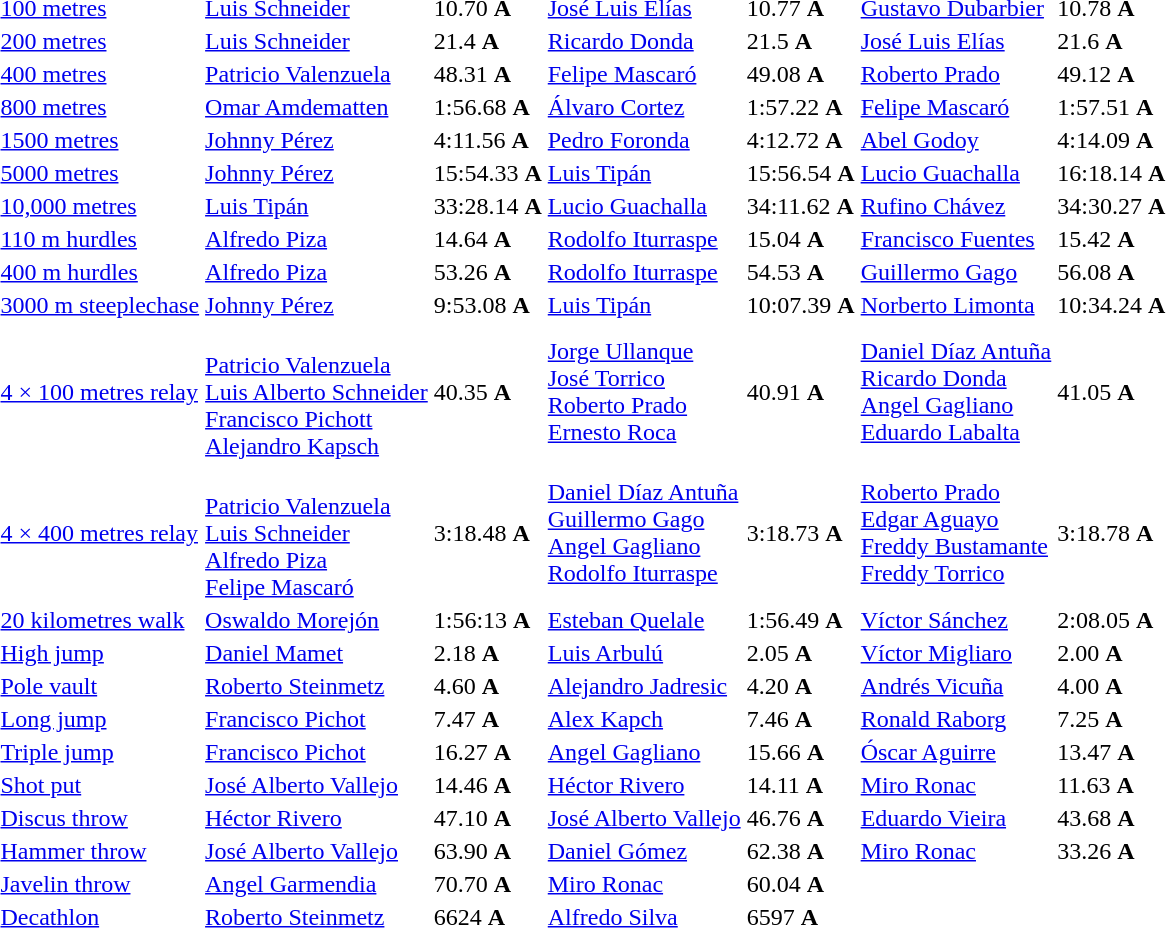<table>
<tr>
<td><a href='#'>100 metres</a></td>
<td><a href='#'>Luis Schneider</a><br> </td>
<td>10.70 <strong>A</strong></td>
<td><a href='#'>José Luis Elías</a><br> </td>
<td>10.77 <strong>A</strong></td>
<td><a href='#'>Gustavo Dubarbier</a><br> </td>
<td>10.78 <strong>A</strong></td>
</tr>
<tr>
<td><a href='#'>200 metres</a></td>
<td><a href='#'>Luis Schneider</a><br> </td>
<td>21.4 <strong>A</strong></td>
<td><a href='#'>Ricardo Donda</a><br> </td>
<td>21.5 <strong>A</strong></td>
<td><a href='#'>José Luis Elías</a><br> </td>
<td>21.6 <strong>A</strong></td>
</tr>
<tr>
<td><a href='#'>400 metres</a></td>
<td><a href='#'>Patricio Valenzuela</a><br> </td>
<td>48.31 <strong>A</strong></td>
<td><a href='#'>Felipe Mascaró</a><br> </td>
<td>49.08 <strong>A</strong></td>
<td><a href='#'>Roberto Prado</a><br> </td>
<td>49.12 <strong>A</strong></td>
</tr>
<tr>
<td><a href='#'>800 metres</a></td>
<td><a href='#'>Omar Amdematten</a><br> </td>
<td>1:56.68 <strong>A</strong></td>
<td><a href='#'>Álvaro Cortez</a><br> </td>
<td>1:57.22 <strong>A</strong></td>
<td><a href='#'>Felipe Mascaró</a><br> </td>
<td>1:57.51 <strong>A</strong></td>
</tr>
<tr>
<td><a href='#'>1500 metres</a></td>
<td><a href='#'>Johnny Pérez</a><br> </td>
<td>4:11.56 <strong>A</strong></td>
<td><a href='#'>Pedro Foronda</a><br> </td>
<td>4:12.72 <strong>A</strong></td>
<td><a href='#'>Abel Godoy</a><br> </td>
<td>4:14.09 <strong>A</strong></td>
</tr>
<tr>
<td><a href='#'>5000 metres</a></td>
<td><a href='#'>Johnny Pérez</a><br> </td>
<td>15:54.33 <strong>A</strong></td>
<td><a href='#'>Luis Tipán</a><br> </td>
<td>15:56.54 <strong>A</strong></td>
<td><a href='#'>Lucio Guachalla</a><br> </td>
<td>16:18.14 <strong>A</strong></td>
</tr>
<tr>
<td><a href='#'>10,000 metres</a></td>
<td><a href='#'>Luis Tipán</a><br> </td>
<td>33:28.14 <strong>A</strong></td>
<td><a href='#'>Lucio Guachalla</a><br> </td>
<td>34:11.62 <strong>A</strong></td>
<td><a href='#'>Rufino Chávez</a><br> </td>
<td>34:30.27 <strong>A</strong></td>
</tr>
<tr>
<td><a href='#'>110 m hurdles</a></td>
<td><a href='#'>Alfredo Piza</a><br> </td>
<td>14.64 <strong>A</strong></td>
<td><a href='#'>Rodolfo Iturraspe</a><br> </td>
<td>15.04 <strong>A</strong></td>
<td><a href='#'>Francisco Fuentes</a><br> </td>
<td>15.42 <strong>A</strong></td>
</tr>
<tr>
<td><a href='#'>400 m hurdles</a></td>
<td><a href='#'>Alfredo Piza</a><br> </td>
<td>53.26 <strong>A</strong></td>
<td><a href='#'>Rodolfo Iturraspe</a><br> </td>
<td>54.53 <strong>A</strong></td>
<td><a href='#'>Guillermo Gago</a><br> </td>
<td>56.08 <strong>A</strong></td>
</tr>
<tr>
<td><a href='#'>3000 m steeplechase</a></td>
<td><a href='#'>Johnny Pérez</a><br> </td>
<td>9:53.08 <strong>A</strong></td>
<td><a href='#'>Luis Tipán</a><br> </td>
<td>10:07.39 <strong>A</strong></td>
<td><a href='#'>Norberto Limonta</a><br> </td>
<td>10:34.24 <strong>A</strong></td>
</tr>
<tr>
<td><a href='#'>4 × 100 metres relay</a></td>
<td><br><a href='#'>Patricio Valenzuela</a><br><a href='#'>Luis Alberto Schneider</a><br><a href='#'>Francisco Pichott</a><br><a href='#'>Alejandro Kapsch</a></td>
<td>40.35 <strong>A</strong></td>
<td><a href='#'>Jorge Ullanque</a><br> <a href='#'>José Torrico</a><br> <a href='#'>Roberto Prado</a><br> <a href='#'>Ernesto Roca</a><br></td>
<td>40.91 <strong>A</strong></td>
<td><a href='#'>Daniel Díaz Antuña</a><br> <a href='#'>Ricardo Donda</a><br> <a href='#'>Angel Gagliano</a><br> <a href='#'>Eduardo Labalta</a><br></td>
<td>41.05 <strong>A</strong></td>
</tr>
<tr>
<td><a href='#'>4 × 400 metres relay</a></td>
<td><br><a href='#'>Patricio Valenzuela</a><br><a href='#'>Luis Schneider</a><br><a href='#'>Alfredo Piza</a><br><a href='#'>Felipe Mascaró</a></td>
<td>3:18.48 <strong>A</strong></td>
<td><a href='#'>Daniel Díaz Antuña</a><br> <a href='#'>Guillermo Gago</a><br> <a href='#'>Angel Gagliano</a><br> <a href='#'>Rodolfo Iturraspe</a><br></td>
<td>3:18.73 <strong>A</strong></td>
<td><a href='#'>Roberto Prado</a><br> <a href='#'>Edgar Aguayo</a><br> <a href='#'>Freddy Bustamante</a><br> <a href='#'>Freddy Torrico</a><br></td>
<td>3:18.78 <strong>A</strong></td>
</tr>
<tr>
<td><a href='#'>20 kilometres walk</a></td>
<td><a href='#'>Oswaldo Morejón</a><br> </td>
<td>1:56:13 <strong>A</strong></td>
<td><a href='#'>Esteban Quelale</a><br> </td>
<td>1:56.49	<strong>A</strong></td>
<td><a href='#'>Víctor Sánchez</a><br> </td>
<td>2:08.05 <strong>A</strong></td>
</tr>
<tr>
<td><a href='#'>High jump</a></td>
<td><a href='#'>Daniel Mamet</a><br> </td>
<td>2.18 <strong>A</strong></td>
<td><a href='#'>Luis Arbulú</a><br> </td>
<td>2.05 <strong>A</strong></td>
<td><a href='#'>Víctor Migliaro</a><br> </td>
<td>2.00 <strong>A</strong></td>
</tr>
<tr>
<td><a href='#'>Pole vault</a></td>
<td><a href='#'>Roberto Steinmetz</a><br> </td>
<td>4.60 <strong>A</strong></td>
<td><a href='#'>Alejandro Jadresic</a><br> </td>
<td>4.20 <strong>A</strong></td>
<td><a href='#'>Andrés Vicuña</a><br> </td>
<td>4.00 <strong>A</strong></td>
</tr>
<tr>
<td><a href='#'>Long jump</a></td>
<td><a href='#'>Francisco Pichot</a><br> </td>
<td>7.47 <strong>A</strong></td>
<td><a href='#'>Alex Kapch</a><br> </td>
<td>7.46 <strong>A</strong></td>
<td><a href='#'>Ronald Raborg</a><br> </td>
<td>7.25 <strong>A</strong></td>
</tr>
<tr>
<td><a href='#'>Triple jump</a></td>
<td><a href='#'>Francisco Pichot</a><br> </td>
<td>16.27 <strong>A</strong></td>
<td><a href='#'>Angel Gagliano</a><br> </td>
<td>15.66 <strong>A</strong></td>
<td><a href='#'>Óscar Aguirre</a><br> </td>
<td>13.47 <strong>A</strong></td>
</tr>
<tr>
<td><a href='#'>Shot put</a></td>
<td><a href='#'>José Alberto Vallejo</a><br> </td>
<td>14.46 <strong>A</strong></td>
<td><a href='#'>Héctor Rivero</a><br> </td>
<td>14.11 <strong>A</strong></td>
<td><a href='#'>Miro Ronac</a><br> </td>
<td>11.63 <strong>A</strong></td>
</tr>
<tr>
<td><a href='#'>Discus throw</a></td>
<td><a href='#'>Héctor Rivero</a><br> </td>
<td>47.10 <strong>A</strong></td>
<td><a href='#'>José Alberto Vallejo</a><br> </td>
<td>46.76 <strong>A</strong></td>
<td><a href='#'>Eduardo Vieira</a><br> </td>
<td>43.68 <strong>A</strong></td>
</tr>
<tr>
<td><a href='#'>Hammer throw</a></td>
<td><a href='#'>José Alberto Vallejo</a><br> </td>
<td>63.90 <strong>A</strong></td>
<td><a href='#'>Daniel Gómez</a><br> </td>
<td>62.38 <strong>A</strong></td>
<td><a href='#'>Miro Ronac</a><br> </td>
<td>33.26 <strong>A</strong></td>
</tr>
<tr>
<td><a href='#'>Javelin throw</a></td>
<td><a href='#'>Angel Garmendia</a><br> </td>
<td>70.70 <strong>A</strong></td>
<td><a href='#'>Miro Ronac</a><br> </td>
<td>60.04 <strong>A</strong></td>
<td></td>
<td></td>
</tr>
<tr>
<td><a href='#'>Decathlon</a></td>
<td><a href='#'>Roberto Steinmetz</a><br> </td>
<td>6624 <strong>A</strong></td>
<td><a href='#'>Alfredo Silva</a><br> </td>
<td>6597 <strong>A</strong></td>
<td></td>
<td></td>
</tr>
</table>
